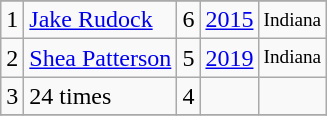<table class="wikitable">
<tr>
</tr>
<tr>
<td>1</td>
<td><a href='#'>Jake Rudock</a></td>
<td>6</td>
<td><a href='#'>2015</a></td>
<td style="font-size:80%;">Indiana</td>
</tr>
<tr>
<td>2</td>
<td><a href='#'>Shea Patterson</a></td>
<td>5</td>
<td><a href='#'>2019</a></td>
<td style="font-size:80%;">Indiana</td>
</tr>
<tr>
<td>3</td>
<td>24 times</td>
<td>4</td>
<td></td>
<td style="font-size:80%;"></td>
</tr>
<tr>
</tr>
</table>
